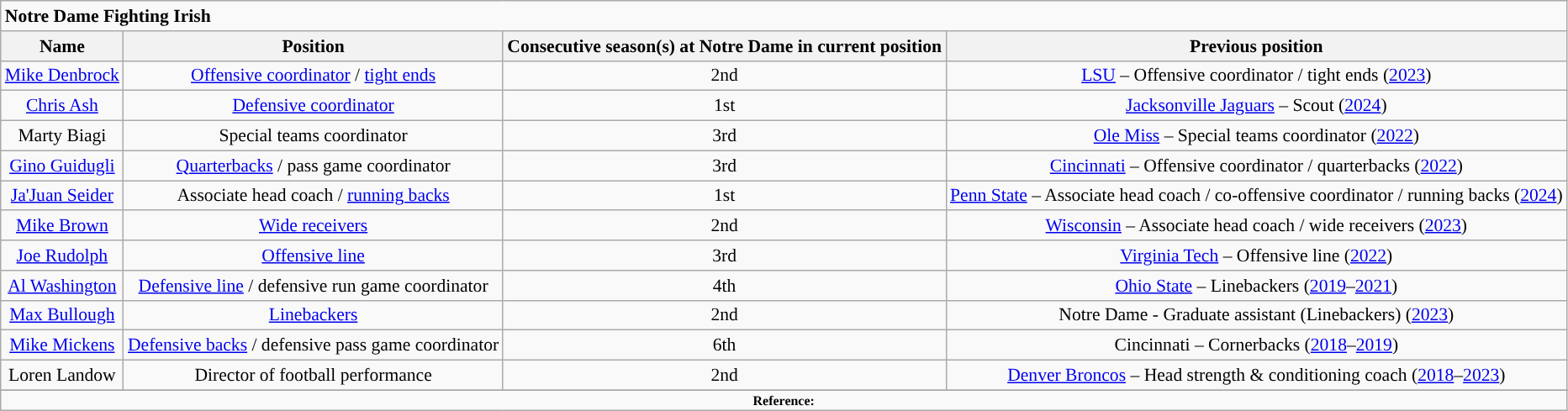<table class="wikitable" style="font-size:90%;">
<tr>
<td colspan=4><strong>Notre Dame Fighting Irish</strong></td>
</tr>
<tr align="center";>
<th>Name</th>
<th>Position</th>
<th>Consecutive season(s) at Notre Dame in current position</th>
<th>Previous position</th>
</tr>
<tr align="center";>
<td><a href='#'>Mike Denbrock</a></td>
<td><a href='#'>Offensive coordinator</a> / <a href='#'>tight ends</a></td>
<td>2nd</td>
<td><a href='#'>LSU</a> – Offensive coordinator / tight ends (<a href='#'>2023</a>)</td>
</tr>
<tr align="center";>
<td><a href='#'>Chris Ash</a></td>
<td><a href='#'>Defensive coordinator</a></td>
<td>1st</td>
<td><a href='#'>Jacksonville Jaguars</a> – Scout (<a href='#'>2024</a>)</td>
</tr>
<tr align="center";>
<td>Marty Biagi</td>
<td>Special teams coordinator</td>
<td>3rd</td>
<td><a href='#'>Ole Miss</a> – Special teams coordinator (<a href='#'>2022</a>)</td>
</tr>
<tr align="center";>
<td><a href='#'>Gino Guidugli</a></td>
<td><a href='#'>Quarterbacks</a> / pass game coordinator</td>
<td>3rd</td>
<td><a href='#'>Cincinnati</a> – Offensive coordinator / quarterbacks (<a href='#'>2022</a>)</td>
</tr>
<tr align="center" ;>
<td><a href='#'>Ja'Juan Seider</a></td>
<td>Associate head coach / <a href='#'>running backs</a></td>
<td>1st</td>
<td><a href='#'>Penn State</a> – Associate head coach / co-offensive coordinator / running backs (<a href='#'>2024</a>)</td>
</tr>
<tr align="center" ;>
<td><a href='#'>Mike Brown</a></td>
<td><a href='#'>Wide receivers</a></td>
<td>2nd</td>
<td><a href='#'>Wisconsin</a> – Associate head coach / wide receivers (<a href='#'>2023</a>)</td>
</tr>
<tr align="center" ;>
<td><a href='#'>Joe Rudolph</a></td>
<td><a href='#'>Offensive line</a></td>
<td>3rd</td>
<td><a href='#'>Virginia Tech</a> – Offensive line (<a href='#'>2022</a>)</td>
</tr>
<tr align="center" ;>
<td><a href='#'>Al Washington</a></td>
<td><a href='#'>Defensive line</a> / defensive run game coordinator</td>
<td>4th</td>
<td><a href='#'>Ohio State</a> – Linebackers (<a href='#'>2019</a>–<a href='#'>2021</a>)</td>
</tr>
<tr align="center" ;>
<td><a href='#'>Max Bullough</a></td>
<td><a href='#'>Linebackers</a></td>
<td>2nd</td>
<td>Notre Dame - Graduate assistant (Linebackers) (<a href='#'>2023</a>)</td>
</tr>
<tr align="center" ;>
<td><a href='#'>Mike Mickens</a></td>
<td><a href='#'>Defensive backs</a> / defensive pass game coordinator</td>
<td>6th</td>
<td>Cincinnati – Cornerbacks (<a href='#'>2018</a>–<a href='#'>2019</a>)</td>
</tr>
<tr align="center";>
<td>Loren Landow</td>
<td>Director of football performance</td>
<td>2nd</td>
<td><a href='#'>Denver Broncos</a> – Head strength & conditioning coach (<a href='#'>2018</a>–<a href='#'>2023</a>)</td>
</tr>
<tr align="center" ;>
</tr>
<tr>
<td colspan="4"  style="font-size:8pt; text-align:center;"><strong>Reference:</strong></td>
</tr>
</table>
